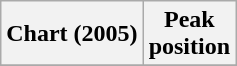<table class="wikitable plainrowheaders" style="text-align:center">
<tr>
<th scope="col">Chart (2005)</th>
<th scope="col">Peak<br>position</th>
</tr>
<tr>
</tr>
</table>
